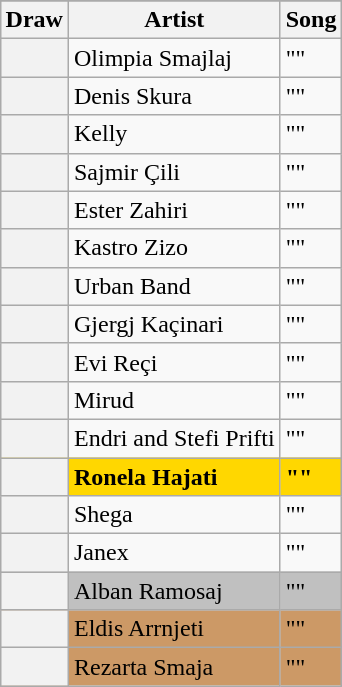<table class="sortable wikitable plainrowheaders" style="margin: 1em auto 1em auto;">
<tr>
</tr>
<tr>
<th>Draw</th>
<th>Artist</th>
<th>Song</th>
</tr>
<tr>
<th scope="row"></th>
<td>Olimpia Smajlaj</td>
<td>""</td>
</tr>
<tr>
<th scope="row"></th>
<td>Denis Skura</td>
<td>""</td>
</tr>
<tr>
<th scope="row"></th>
<td>Kelly</td>
<td>""</td>
</tr>
<tr>
<th scope="row"></th>
<td>Sajmir Çili</td>
<td>""</td>
</tr>
<tr>
<th scope="row"></th>
<td>Ester Zahiri</td>
<td>""</td>
</tr>
<tr>
<th scope="row"></th>
<td>Kastro Zizo</td>
<td>""</td>
</tr>
<tr>
<th scope="row"></th>
<td>Urban Band</td>
<td>""</td>
</tr>
<tr>
<th scope="row"></th>
<td>Gjergj Kaçinari</td>
<td>""</td>
</tr>
<tr>
<th scope="row"></th>
<td>Evi Reçi</td>
<td>""</td>
</tr>
<tr>
<th scope="row"></th>
<td>Mirud</td>
<td>""</td>
</tr>
<tr>
<th scope="row"></th>
<td>Endri and Stefi Prifti</td>
<td>""</td>
</tr>
<tr bgcolor="gold">
<th scope="row"></th>
<td><strong>Ronela Hajati</strong></td>
<td><strong>""</strong></td>
</tr>
<tr>
<th scope="row"></th>
<td>Shega</td>
<td>""</td>
</tr>
<tr>
<th scope="row"></th>
<td>Janex</td>
<td>""</td>
</tr>
<tr bgcolor="silver">
<th scope="row"></th>
<td>Alban Ramosaj</td>
<td>""</td>
</tr>
<tr bgcolor="cc9966">
<th scope="row"></th>
<td>Eldis Arrnjeti</td>
<td>""</td>
</tr>
<tr bgcolor="cc9966">
<th scope="row"></th>
<td>Rezarta Smaja</td>
<td>""</td>
</tr>
</table>
